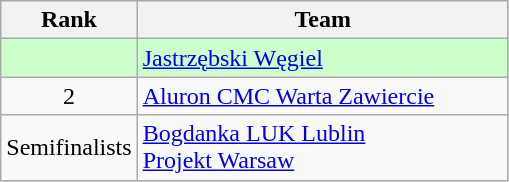<table class="wikitable" style="text-align: center;">
<tr>
<th width=40>Rank</th>
<th width=240>Team</th>
</tr>
<tr bgcolor=#CCFFCC>
<td></td>
<td align=left><a href='#'>Jastrzębski Węgiel</a></td>
</tr>
<tr>
<td>2</td>
<td align=left><a href='#'>Aluron CMC Warta Zawiercie</a></td>
</tr>
<tr>
<td>Semifinalists</td>
<td align=left><a href='#'>Bogdanka LUK Lublin</a><br> <a href='#'>Projekt Warsaw</a></td>
</tr>
</table>
